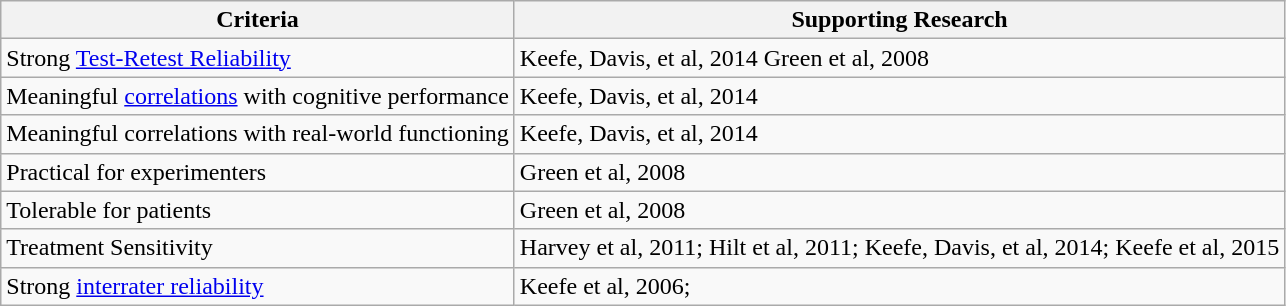<table class="wikitable">
<tr>
<th>Criteria</th>
<th>Supporting Research</th>
</tr>
<tr>
<td>Strong <a href='#'>Test-Retest Reliability</a></td>
<td>Keefe, Davis, et al, 2014 Green et al, 2008</td>
</tr>
<tr>
<td>Meaningful <a href='#'>correlations</a> with cognitive performance</td>
<td>Keefe, Davis, et al, 2014</td>
</tr>
<tr>
<td>Meaningful correlations with real-world functioning</td>
<td>Keefe, Davis, et al, 2014</td>
</tr>
<tr>
<td>Practical for experimenters</td>
<td>Green et al, 2008</td>
</tr>
<tr>
<td>Tolerable for patients</td>
<td>Green et al, 2008</td>
</tr>
<tr>
<td>Treatment Sensitivity</td>
<td>Harvey et al, 2011; Hilt et al, 2011; Keefe, Davis, et al, 2014; Keefe et al, 2015</td>
</tr>
<tr>
<td>Strong <a href='#'>interrater reliability</a></td>
<td>Keefe et al, 2006;</td>
</tr>
</table>
